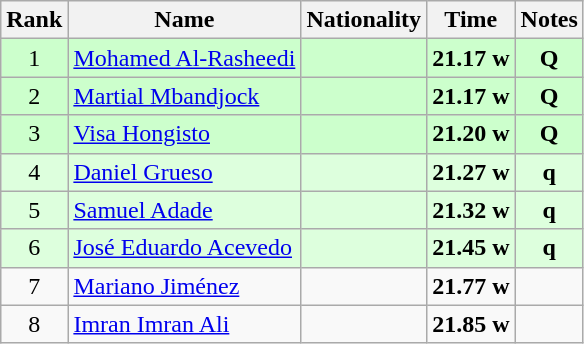<table class="wikitable sortable" style="text-align:center">
<tr>
<th>Rank</th>
<th>Name</th>
<th>Nationality</th>
<th>Time</th>
<th>Notes</th>
</tr>
<tr bgcolor=ccffcc>
<td>1</td>
<td align=left><a href='#'>Mohamed Al-Rasheedi</a></td>
<td align=left></td>
<td><strong>21.17</strong> <strong>w</strong></td>
<td><strong>Q</strong></td>
</tr>
<tr bgcolor=ccffcc>
<td>2</td>
<td align=left><a href='#'>Martial Mbandjock</a></td>
<td align=left></td>
<td><strong>21.17</strong> <strong>w</strong></td>
<td><strong>Q</strong></td>
</tr>
<tr bgcolor=ccffcc>
<td>3</td>
<td align=left><a href='#'>Visa Hongisto</a></td>
<td align=left></td>
<td><strong>21.20</strong> <strong>w</strong></td>
<td><strong>Q</strong></td>
</tr>
<tr bgcolor=ddffdd>
<td>4</td>
<td align=left><a href='#'>Daniel Grueso</a></td>
<td align=left></td>
<td><strong>21.27</strong> <strong>w</strong></td>
<td><strong>q</strong></td>
</tr>
<tr bgcolor=ddffdd>
<td>5</td>
<td align=left><a href='#'>Samuel Adade</a></td>
<td align=left></td>
<td><strong>21.32</strong> <strong>w</strong></td>
<td><strong>q</strong></td>
</tr>
<tr bgcolor=ddffdd>
<td>6</td>
<td align=left><a href='#'>José Eduardo Acevedo</a></td>
<td align=left></td>
<td><strong>21.45</strong> <strong>w</strong></td>
<td><strong>q</strong></td>
</tr>
<tr>
<td>7</td>
<td align=left><a href='#'>Mariano Jiménez</a></td>
<td align=left></td>
<td><strong>21.77</strong> <strong>w</strong></td>
<td></td>
</tr>
<tr>
<td>8</td>
<td align=left><a href='#'>Imran Imran Ali</a></td>
<td align=left></td>
<td><strong>21.85</strong> <strong>w</strong></td>
<td></td>
</tr>
</table>
